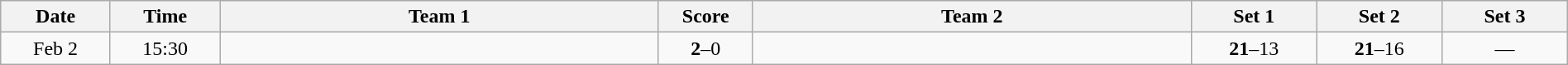<table class="wikitable" width="100%">
<tr>
<th style="width:7%">Date</th>
<th style="width:7%">Time</th>
<th style="width:28%">Team 1</th>
<th style="width:6%">Score</th>
<th style="width:28%">Team 2</th>
<th style="width:8%">Set 1</th>
<th style="width:8%">Set 2</th>
<th style="width:8%">Set 3</th>
</tr>
<tr>
<td style="text-align:center">Feb 2</td>
<td style="text-align:center">15:30</td>
<td style="text-align:right"><strong></strong></td>
<td style="text-align:center"><strong>2</strong>–0</td>
<td style="text-align:left"></td>
<td style="text-align:center"><strong>21</strong>–13</td>
<td style="text-align:center"><strong>21</strong>–16</td>
<td style="text-align:center">—</td>
</tr>
</table>
